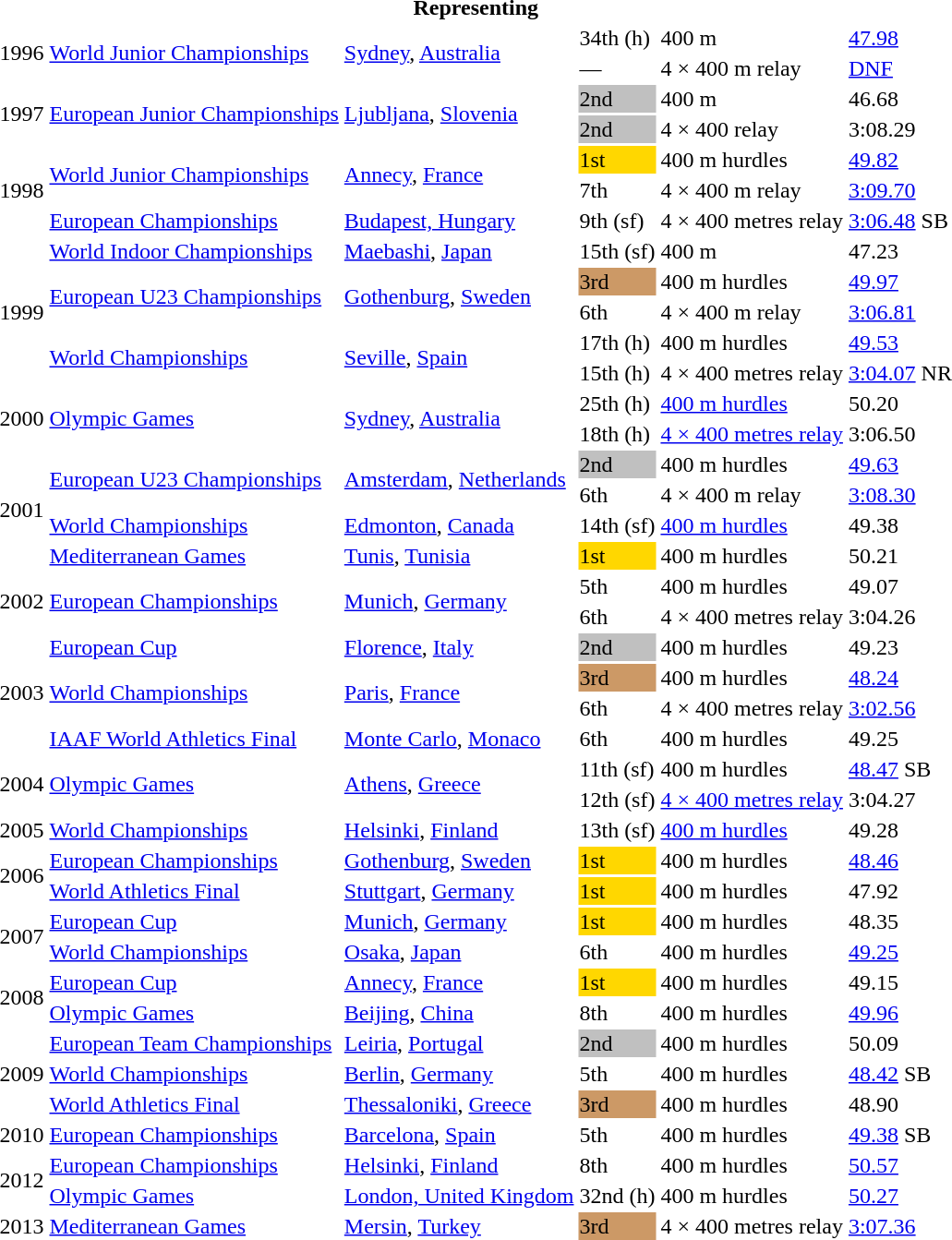<table>
<tr>
<th colspan="6">Representing </th>
</tr>
<tr>
<td rowspan=2>1996</td>
<td rowspan=2><a href='#'>World Junior Championships</a></td>
<td rowspan=2><a href='#'>Sydney</a>, <a href='#'>Australia</a></td>
<td>34th (h)</td>
<td>400 m</td>
<td><a href='#'>47.98</a></td>
</tr>
<tr>
<td>—</td>
<td>4 × 400 m relay</td>
<td><a href='#'>DNF</a></td>
</tr>
<tr>
<td rowspan=2>1997</td>
<td rowspan=2><a href='#'>European Junior Championships</a></td>
<td rowspan=2><a href='#'>Ljubljana</a>, <a href='#'>Slovenia</a></td>
<td bgcolor=silver>2nd</td>
<td>400 m</td>
<td>46.68</td>
</tr>
<tr>
<td bgcolor=silver>2nd</td>
<td>4 × 400 relay</td>
<td>3:08.29</td>
</tr>
<tr>
<td rowspan=3>1998</td>
<td rowspan=2><a href='#'>World Junior Championships</a></td>
<td rowspan=2><a href='#'>Annecy</a>, <a href='#'>France</a></td>
<td bgcolor=gold>1st</td>
<td>400 m hurdles</td>
<td><a href='#'>49.82</a></td>
</tr>
<tr>
<td>7th</td>
<td>4 × 400 m relay</td>
<td><a href='#'>3:09.70</a></td>
</tr>
<tr>
<td><a href='#'>European Championships</a></td>
<td><a href='#'>Budapest, Hungary</a></td>
<td>9th (sf)</td>
<td>4 × 400 metres relay</td>
<td><a href='#'>3:06.48</a> SB</td>
</tr>
<tr>
<td rowspan=5>1999</td>
<td><a href='#'>World Indoor Championships</a></td>
<td><a href='#'>Maebashi</a>, <a href='#'>Japan</a></td>
<td>15th (sf)</td>
<td>400 m</td>
<td>47.23</td>
</tr>
<tr>
<td rowspan=2><a href='#'>European U23 Championships</a></td>
<td rowspan=2><a href='#'>Gothenburg</a>, <a href='#'>Sweden</a></td>
<td bgcolor="cc9966">3rd</td>
<td>400 m hurdles</td>
<td><a href='#'>49.97</a></td>
</tr>
<tr>
<td>6th</td>
<td>4 × 400 m relay</td>
<td><a href='#'>3:06.81</a></td>
</tr>
<tr>
<td rowspan=2><a href='#'>World Championships</a></td>
<td rowspan=2><a href='#'>Seville</a>, <a href='#'>Spain</a></td>
<td>17th (h)</td>
<td>400 m hurdles</td>
<td><a href='#'>49.53</a></td>
</tr>
<tr>
<td>15th (h)</td>
<td>4 × 400 metres relay</td>
<td><a href='#'>3:04.07</a> NR</td>
</tr>
<tr>
<td rowspan=2>2000</td>
<td rowspan=2><a href='#'>Olympic Games</a></td>
<td rowspan=2><a href='#'>Sydney</a>, <a href='#'>Australia</a></td>
<td>25th (h)</td>
<td><a href='#'>400 m hurdles</a></td>
<td>50.20</td>
</tr>
<tr>
<td>18th (h)</td>
<td><a href='#'>4 × 400 metres relay</a></td>
<td>3:06.50</td>
</tr>
<tr>
<td rowspan=4>2001</td>
<td rowspan=2><a href='#'>European U23 Championships</a></td>
<td rowspan=2><a href='#'>Amsterdam</a>, <a href='#'>Netherlands</a></td>
<td bgcolor=silver>2nd</td>
<td>400 m hurdles</td>
<td><a href='#'>49.63</a></td>
</tr>
<tr>
<td>6th</td>
<td>4 × 400 m relay</td>
<td><a href='#'>3:08.30</a></td>
</tr>
<tr>
<td><a href='#'>World Championships</a></td>
<td><a href='#'>Edmonton</a>, <a href='#'>Canada</a></td>
<td>14th (sf)</td>
<td><a href='#'>400 m hurdles</a></td>
<td>49.38</td>
</tr>
<tr>
<td><a href='#'>Mediterranean Games</a></td>
<td><a href='#'>Tunis</a>, <a href='#'>Tunisia</a></td>
<td bgcolor="gold">1st</td>
<td>400 m hurdles</td>
<td>50.21</td>
</tr>
<tr>
<td rowspan=2>2002</td>
<td rowspan=2><a href='#'>European Championships</a></td>
<td rowspan=2><a href='#'>Munich</a>, <a href='#'>Germany</a></td>
<td>5th</td>
<td>400 m hurdles</td>
<td>49.07</td>
</tr>
<tr>
<td>6th</td>
<td>4 × 400 metres relay</td>
<td>3:04.26</td>
</tr>
<tr>
<td rowspan=4>2003</td>
<td><a href='#'>European Cup</a></td>
<td><a href='#'>Florence</a>, <a href='#'>Italy</a></td>
<td bgcolor=silver>2nd</td>
<td>400 m hurdles</td>
<td>49.23</td>
</tr>
<tr>
<td rowspan=2><a href='#'>World Championships</a></td>
<td rowspan=2><a href='#'>Paris</a>, <a href='#'>France</a></td>
<td bgcolor="cc9966">3rd</td>
<td>400 m hurdles</td>
<td><a href='#'>48.24</a></td>
</tr>
<tr>
<td>6th</td>
<td>4 × 400 metres relay</td>
<td><a href='#'>3:02.56</a></td>
</tr>
<tr>
<td><a href='#'>IAAF World Athletics Final</a></td>
<td><a href='#'>Monte Carlo</a>, <a href='#'>Monaco</a></td>
<td>6th</td>
<td>400 m hurdles</td>
<td>49.25</td>
</tr>
<tr>
<td rowspan=2>2004</td>
<td rowspan=2><a href='#'>Olympic Games</a></td>
<td rowspan=2><a href='#'>Athens</a>, <a href='#'>Greece</a></td>
<td>11th (sf)</td>
<td>400 m hurdles</td>
<td><a href='#'>48.47</a> SB</td>
</tr>
<tr>
<td>12th (sf)</td>
<td><a href='#'>4 × 400 metres relay</a></td>
<td>3:04.27</td>
</tr>
<tr>
<td>2005</td>
<td><a href='#'>World Championships</a></td>
<td><a href='#'>Helsinki</a>, <a href='#'>Finland</a></td>
<td>13th (sf)</td>
<td><a href='#'>400 m hurdles</a></td>
<td>49.28</td>
</tr>
<tr>
<td rowspan=2>2006</td>
<td><a href='#'>European Championships</a></td>
<td><a href='#'>Gothenburg</a>, <a href='#'>Sweden</a></td>
<td bgcolor="gold">1st</td>
<td>400 m hurdles</td>
<td><a href='#'>48.46</a></td>
</tr>
<tr>
<td><a href='#'>World Athletics Final</a></td>
<td><a href='#'>Stuttgart</a>, <a href='#'>Germany</a></td>
<td bgcolor="gold">1st</td>
<td>400 m hurdles</td>
<td>47.92</td>
</tr>
<tr>
<td rowspan=2>2007</td>
<td><a href='#'>European Cup</a></td>
<td><a href='#'>Munich</a>, <a href='#'>Germany</a></td>
<td bgcolor=gold>1st</td>
<td>400 m hurdles</td>
<td>48.35</td>
</tr>
<tr>
<td><a href='#'>World Championships</a></td>
<td><a href='#'>Osaka</a>, <a href='#'>Japan</a></td>
<td>6th</td>
<td>400 m hurdles</td>
<td><a href='#'>49.25</a></td>
</tr>
<tr>
<td rowspan=2>2008</td>
<td><a href='#'>European Cup</a></td>
<td><a href='#'>Annecy</a>, <a href='#'>France</a></td>
<td bgcolor=gold>1st</td>
<td>400 m hurdles</td>
<td>49.15</td>
</tr>
<tr>
<td><a href='#'>Olympic Games</a></td>
<td><a href='#'>Beijing</a>, <a href='#'>China</a></td>
<td>8th</td>
<td>400 m hurdles</td>
<td><a href='#'>49.96</a></td>
</tr>
<tr>
<td rowspan=3>2009</td>
<td><a href='#'>European Team Championships</a></td>
<td><a href='#'>Leiria</a>, <a href='#'>Portugal</a></td>
<td bgcolor=silver>2nd</td>
<td>400 m hurdles</td>
<td>50.09</td>
</tr>
<tr>
<td><a href='#'>World Championships</a></td>
<td><a href='#'>Berlin</a>, <a href='#'>Germany</a></td>
<td>5th</td>
<td>400 m hurdles</td>
<td><a href='#'>48.42</a> SB</td>
</tr>
<tr>
<td><a href='#'>World Athletics Final</a></td>
<td><a href='#'>Thessaloniki</a>, <a href='#'>Greece</a></td>
<td bgcolor=cc9966>3rd</td>
<td>400 m hurdles</td>
<td>48.90</td>
</tr>
<tr>
<td>2010</td>
<td><a href='#'>European Championships</a></td>
<td><a href='#'>Barcelona</a>, <a href='#'>Spain</a></td>
<td>5th</td>
<td>400 m hurdles</td>
<td><a href='#'>49.38</a> SB</td>
</tr>
<tr>
<td rowspan=2>2012</td>
<td><a href='#'>European Championships</a></td>
<td><a href='#'>Helsinki</a>, <a href='#'>Finland</a></td>
<td>8th</td>
<td>400 m hurdles</td>
<td><a href='#'>50.57</a></td>
</tr>
<tr>
<td><a href='#'>Olympic Games</a></td>
<td><a href='#'>London, United Kingdom</a></td>
<td>32nd (h)</td>
<td>400 m hurdles</td>
<td><a href='#'>50.27</a></td>
</tr>
<tr>
<td>2013</td>
<td><a href='#'>Mediterranean Games</a></td>
<td><a href='#'>Mersin</a>, <a href='#'>Turkey</a></td>
<td bgcolor="cc9966">3rd</td>
<td>4 × 400 metres relay</td>
<td><a href='#'>3:07.36</a></td>
</tr>
<tr>
</tr>
</table>
